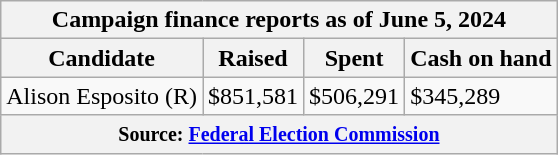<table class="wikitable sortable">
<tr>
<th colspan=4>Campaign finance reports as of June 5, 2024</th>
</tr>
<tr style="text-align:center;">
<th>Candidate</th>
<th>Raised</th>
<th>Spent</th>
<th>Cash on hand</th>
</tr>
<tr>
<td>Alison Esposito (R)</td>
<td>$851,581</td>
<td>$506,291</td>
<td>$345,289</td>
</tr>
<tr>
<th colspan="4"><small>Source: <a href='#'>Federal Election Commission</a></small></th>
</tr>
</table>
